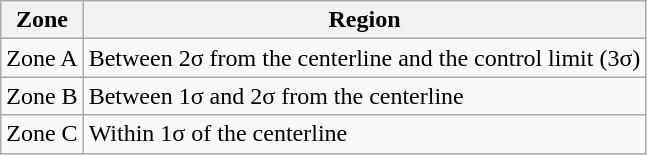<table class="wikitable" align=center>
<tr>
<th>Zone</th>
<th>Region</th>
</tr>
<tr>
<td>Zone A</td>
<td>Between 2σ from the centerline and the control limit (3σ)</td>
</tr>
<tr>
<td>Zone B</td>
<td>Between 1σ and 2σ from the centerline</td>
</tr>
<tr>
<td>Zone C</td>
<td>Within 1σ of the centerline</td>
</tr>
</table>
